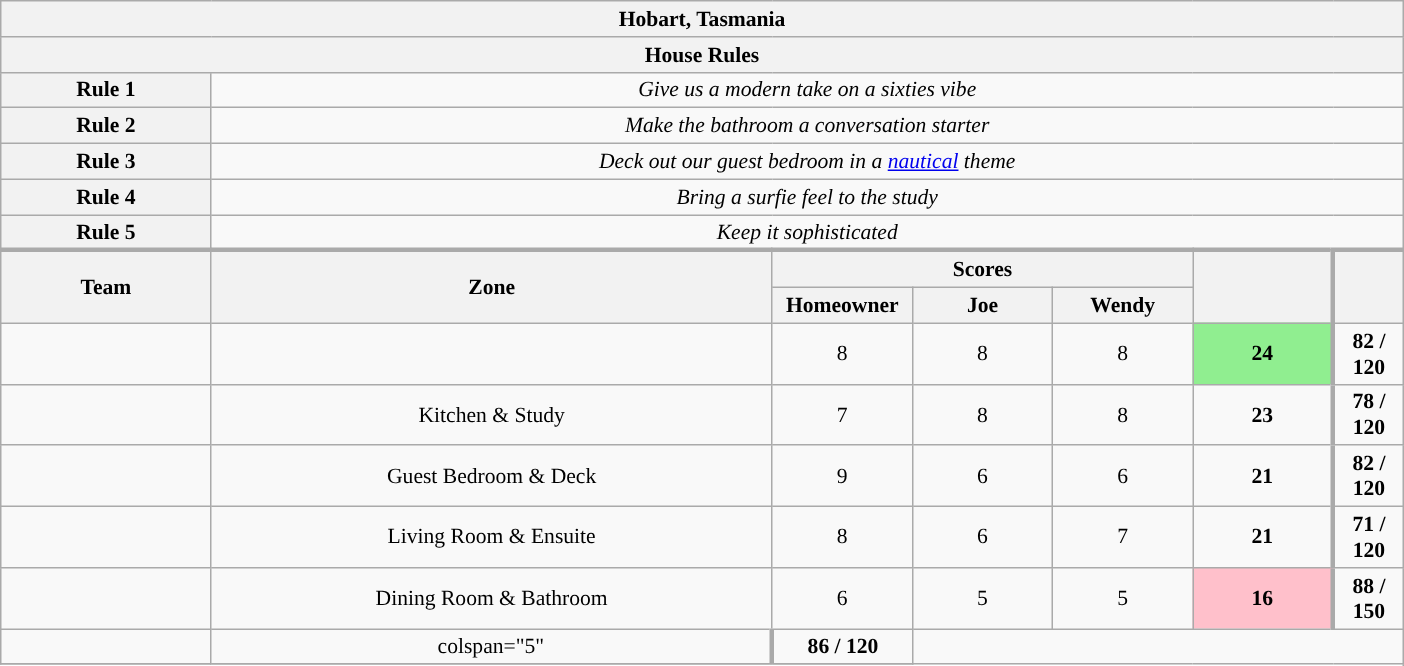<table class="wikitable plainrowheaders" style="text-align:center; font-size:90%; width:65em;">
<tr>
<th colspan="7" >Hobart, Tasmania</th>
</tr>
<tr>
<th colspan="7">House Rules</th>
</tr>
<tr>
<th>Rule 1</th>
<td colspan="6"><em>Give us a modern take on a sixties vibe</em></td>
</tr>
<tr>
<th>Rule 2</th>
<td colspan="6"><em>Make the bathroom a conversation starter</em></td>
</tr>
<tr>
<th>Rule 3</th>
<td colspan="6"><em>Deck out our guest bedroom in a <a href='#'>nautical</a> theme</em></td>
</tr>
<tr>
<th>Rule 4</th>
<td colspan="6"><em>Bring a surfie feel to the study</em></td>
</tr>
<tr>
<th>Rule 5</th>
<td colspan="6"><em>Keep it sophisticated</em></td>
</tr>
<tr>
</tr>
<tr style="border-top:3px solid #aaa;">
<th rowspan="2">Team</th>
<th rowspan="2" style="width:40%;">Zone</th>
<th colspan="3" style="width:40%;">Scores</th>
<th rowspan="2" style="width:10%;"></th>
<th rowspan="2" style="width:10%; border-left:3px solid #aaa;"></th>
</tr>
<tr>
<th style="width:10%;">Homeowner</th>
<th style="width:10%;">Joe</th>
<th style="width:10%;">Wendy</th>
</tr>
<tr>
<td style="width:15%;"></td>
<td></td>
<td>8</td>
<td>8</td>
<td>8</td>
<td bgcolor="lightgreen"><strong>24</strong></td>
<td style="border-left:3px solid #aaa;"><strong> 82 / 120</strong></td>
</tr>
<tr>
<td style="width:15%;"></td>
<td>Kitchen & Study</td>
<td>7</td>
<td>8</td>
<td>8</td>
<td><strong>23</strong></td>
<td style="border-left:3px solid #aaa;"><strong> 78 / 120</strong></td>
</tr>
<tr>
<td style="width:15%;"></td>
<td>Guest Bedroom & Deck</td>
<td>9</td>
<td>6</td>
<td>6</td>
<td><strong>21</strong></td>
<td style="border-left:3px solid #aaa;"><strong> 82 / 120</strong></td>
</tr>
<tr>
<td style="width:15%;"></td>
<td>Living Room & Ensuite</td>
<td>8</td>
<td>6</td>
<td>7</td>
<td><strong>21</strong></td>
<td style="border-left:3px solid #aaa;"><strong> 71 / 120</strong></td>
</tr>
<tr>
<td style="width:15%;"></td>
<td>Dining Room & Bathroom</td>
<td>6</td>
<td>5</td>
<td>5</td>
<td bgcolor="pink"><strong>16</strong></td>
<td style="border-left:3px solid #aaa;"><strong> 88 / 150</strong></td>
</tr>
<tr>
<td style="width:15%;"></td>
<td>colspan="5" </td>
<td style="border-left:3px solid #aaa;"><strong> 86 / 120</strong></td>
</tr>
<tr>
</tr>
</table>
